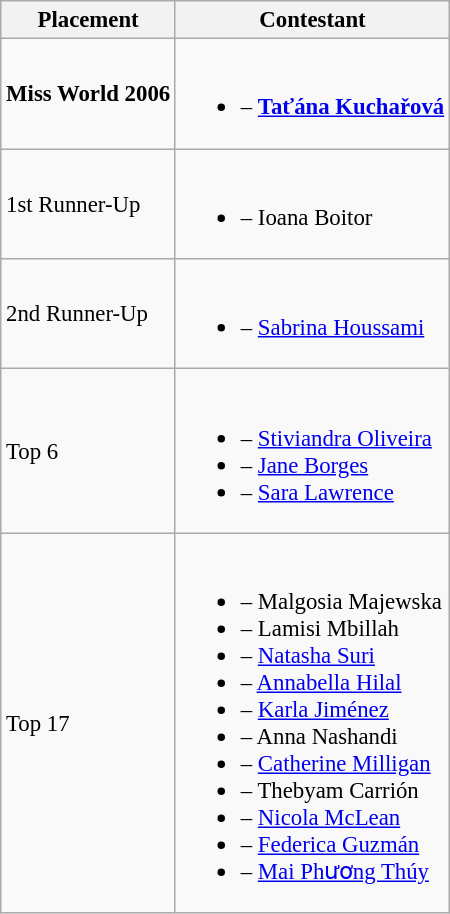<table class="wikitable sortable" style="font-size:95%;">
<tr>
<th>Placement</th>
<th>Contestant</th>
</tr>
<tr>
<td><strong>Miss World 2006</strong></td>
<td><br><ul><li><strong></strong> – <strong><a href='#'>Taťána Kuchařová</a></strong></li></ul></td>
</tr>
<tr>
<td>1st Runner-Up</td>
<td><br><ul><li> – Ioana Boitor</li></ul></td>
</tr>
<tr>
<td>2nd Runner-Up</td>
<td><br><ul><li> – <a href='#'>Sabrina Houssami</a></li></ul></td>
</tr>
<tr>
<td>Top 6</td>
<td><br><ul><li> – <a href='#'>Stiviandra Oliveira</a></li><li> – <a href='#'>Jane Borges</a></li><li> – <a href='#'>Sara Lawrence</a></li></ul></td>
</tr>
<tr>
<td>Top 17</td>
<td><br><ul><li> – Malgosia Majewska</li><li> – Lamisi Mbillah</li><li> – <a href='#'>Natasha Suri</a></li><li> – <a href='#'>Annabella Hilal</a></li><li> – <a href='#'>Karla Jiménez</a></li><li> – Anna Nashandi</li><li> – <a href='#'>Catherine Milligan</a></li><li> – Thebyam Carrión</li><li> – <a href='#'>Nicola McLean</a></li><li> – <a href='#'>Federica Guzmán</a></li><li> – <a href='#'>Mai Phương Thúy</a></li></ul></td>
</tr>
</table>
